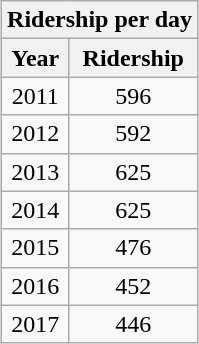<table class="wikitable" style="margin: 1em 0.2em; text-align: center;">
<tr>
<th colspan="2">Ridership per day </th>
</tr>
<tr>
<th>Year</th>
<th>Ridership</th>
</tr>
<tr>
<td>2011</td>
<td>596</td>
</tr>
<tr>
<td>2012</td>
<td>592</td>
</tr>
<tr>
<td>2013</td>
<td>625</td>
</tr>
<tr>
<td>2014</td>
<td>625</td>
</tr>
<tr>
<td>2015</td>
<td>476</td>
</tr>
<tr>
<td>2016</td>
<td>452</td>
</tr>
<tr>
<td>2017</td>
<td>446</td>
</tr>
</table>
